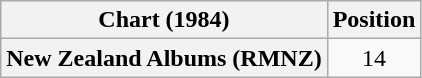<table class="wikitable plainrowheaders" style="text-align:center">
<tr>
<th scope="col">Chart (1984)</th>
<th scope="col">Position</th>
</tr>
<tr>
<th scope="row">New Zealand Albums (RMNZ)</th>
<td>14</td>
</tr>
</table>
